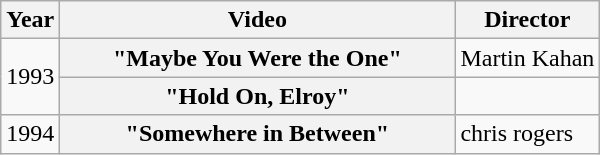<table class="wikitable plainrowheaders">
<tr>
<th>Year</th>
<th style="width:16em;">Video</th>
<th>Director</th>
</tr>
<tr>
<td rowspan="2">1993</td>
<th scope="row">"Maybe You Were the One"</th>
<td>Martin Kahan</td>
</tr>
<tr>
<th scope="row">"Hold On, Elroy"</th>
<td></td>
</tr>
<tr>
<td>1994</td>
<th scope="row">"Somewhere in Between"</th>
<td>chris rogers</td>
</tr>
</table>
